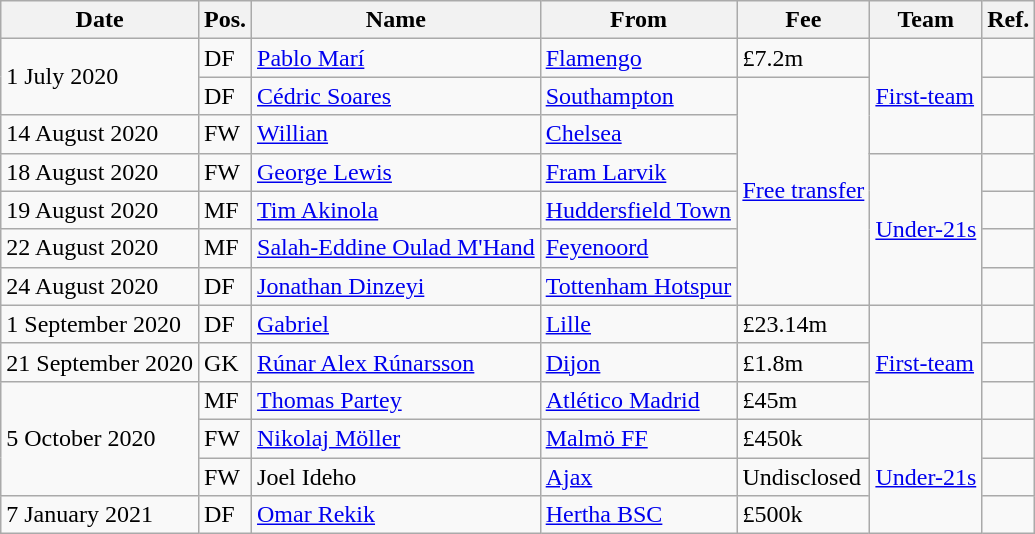<table class="wikitable">
<tr>
<th>Date</th>
<th>Pos.</th>
<th>Name</th>
<th>From</th>
<th>Fee</th>
<th>Team</th>
<th>Ref.</th>
</tr>
<tr>
<td rowspan=2>1 July 2020</td>
<td>DF</td>
<td> <a href='#'>Pablo Marí</a></td>
<td> <a href='#'>Flamengo</a></td>
<td>£7.2m</td>
<td rowspan=3><a href='#'>First-team</a></td>
<td></td>
</tr>
<tr>
<td>DF</td>
<td> <a href='#'>Cédric Soares</a></td>
<td> <a href='#'>Southampton</a></td>
<td rowspan=6><a href='#'>Free transfer</a></td>
<td></td>
</tr>
<tr>
<td>14 August 2020</td>
<td>FW</td>
<td> <a href='#'>Willian</a></td>
<td> <a href='#'>Chelsea</a></td>
<td></td>
</tr>
<tr>
<td>18 August 2020</td>
<td>FW</td>
<td> <a href='#'>George Lewis</a></td>
<td> <a href='#'>Fram Larvik</a></td>
<td rowspan=4><a href='#'>Under-21s</a></td>
<td></td>
</tr>
<tr>
<td>19 August 2020</td>
<td>MF</td>
<td> <a href='#'>Tim Akinola</a></td>
<td> <a href='#'>Huddersfield Town</a></td>
<td></td>
</tr>
<tr>
<td>22 August 2020</td>
<td>MF</td>
<td> <a href='#'>Salah-Eddine Oulad M'Hand</a></td>
<td> <a href='#'>Feyenoord</a></td>
<td></td>
</tr>
<tr>
<td>24 August 2020</td>
<td>DF</td>
<td> <a href='#'>Jonathan Dinzeyi</a></td>
<td> <a href='#'>Tottenham Hotspur</a></td>
<td></td>
</tr>
<tr>
<td>1 September 2020</td>
<td>DF</td>
<td> <a href='#'>Gabriel</a></td>
<td> <a href='#'>Lille</a></td>
<td>£23.14m</td>
<td rowspan=3><a href='#'>First-team</a></td>
<td></td>
</tr>
<tr>
<td>21 September 2020</td>
<td>GK</td>
<td> <a href='#'>Rúnar Alex Rúnarsson</a></td>
<td> <a href='#'>Dijon</a></td>
<td>£1.8m</td>
<td></td>
</tr>
<tr>
<td rowspan=3>5 October 2020</td>
<td>MF</td>
<td> <a href='#'>Thomas Partey</a></td>
<td> <a href='#'>Atlético Madrid</a></td>
<td>£45m</td>
<td></td>
</tr>
<tr>
<td>FW</td>
<td> <a href='#'>Nikolaj Möller</a></td>
<td> <a href='#'>Malmö FF</a></td>
<td>£450k</td>
<td rowspan=3><a href='#'>Under-21s</a></td>
<td></td>
</tr>
<tr>
<td>FW</td>
<td> Joel Ideho</td>
<td> <a href='#'>Ajax</a></td>
<td>Undisclosed</td>
<td></td>
</tr>
<tr>
<td>7 January 2021</td>
<td>DF</td>
<td> <a href='#'>Omar Rekik</a></td>
<td> <a href='#'>Hertha BSC</a></td>
<td>£500k</td>
<td></td>
</tr>
</table>
